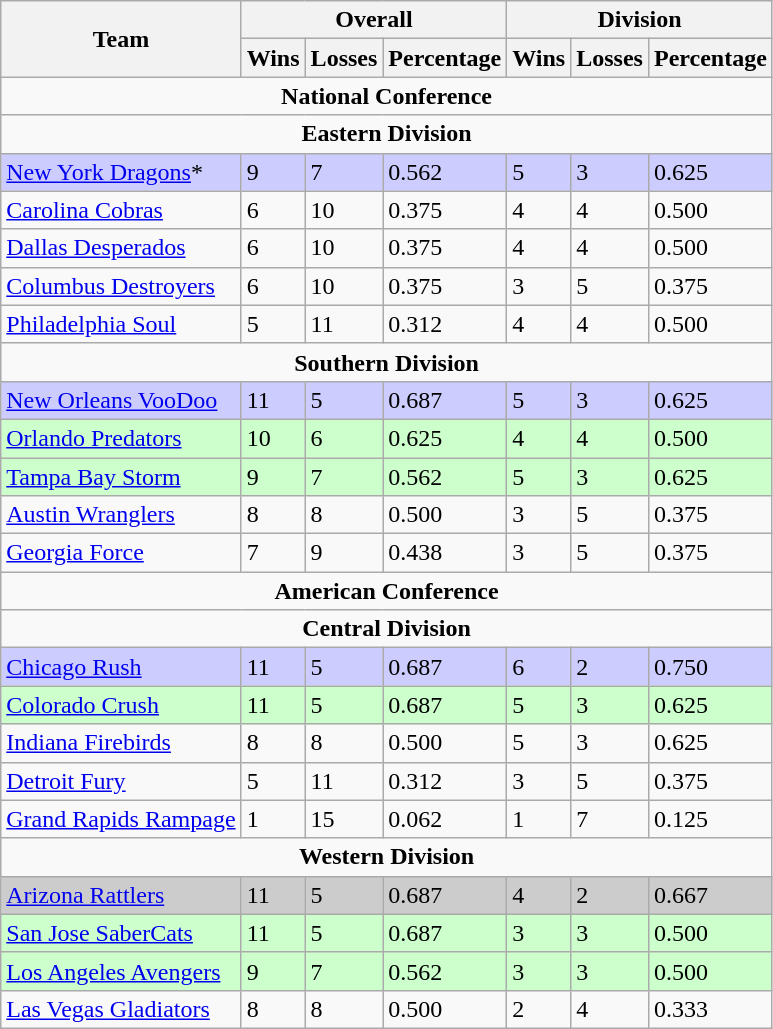<table class="wikitable">
<tr>
<th rowspan="2" align="center">Team</th>
<th colspan="3" align="center">Overall</th>
<th colspan="3" align="center">Division</th>
</tr>
<tr>
<th>Wins</th>
<th>Losses</th>
<th>Percentage</th>
<th>Wins</th>
<th>Losses</th>
<th>Percentage</th>
</tr>
<tr>
<td colspan="7" align="center"><strong>National Conference</strong></td>
</tr>
<tr>
<td colspan="7" align="center"><strong>Eastern Division</strong></td>
</tr>
<tr bgcolor=#ccccff>
<td><a href='#'>New York Dragons</a>*</td>
<td>9</td>
<td>7</td>
<td>0.562</td>
<td>5</td>
<td>3</td>
<td>0.625</td>
</tr>
<tr>
<td><a href='#'>Carolina Cobras</a></td>
<td>6</td>
<td>10</td>
<td>0.375</td>
<td>4</td>
<td>4</td>
<td>0.500</td>
</tr>
<tr>
<td><a href='#'>Dallas Desperados</a></td>
<td>6</td>
<td>10</td>
<td>0.375</td>
<td>4</td>
<td>4</td>
<td>0.500</td>
</tr>
<tr>
<td><a href='#'>Columbus Destroyers</a></td>
<td>6</td>
<td>10</td>
<td>0.375</td>
<td>3</td>
<td>5</td>
<td>0.375</td>
</tr>
<tr>
<td><a href='#'>Philadelphia Soul</a></td>
<td>5</td>
<td>11</td>
<td>0.312</td>
<td>4</td>
<td>4</td>
<td>0.500</td>
</tr>
<tr>
<td colspan="7" align="center"><strong>Southern Division</strong></td>
</tr>
<tr bgcolor=#ccccff>
<td><a href='#'>New Orleans VooDoo</a></td>
<td>11</td>
<td>5</td>
<td>0.687</td>
<td>5</td>
<td>3</td>
<td>0.625</td>
</tr>
<tr bgcolor=#ccffcc>
<td><a href='#'>Orlando Predators</a></td>
<td>10</td>
<td>6</td>
<td>0.625</td>
<td>4</td>
<td>4</td>
<td>0.500</td>
</tr>
<tr bgcolor=#ccffcc>
<td><a href='#'>Tampa Bay Storm</a></td>
<td>9</td>
<td>7</td>
<td>0.562</td>
<td>5</td>
<td>3</td>
<td>0.625</td>
</tr>
<tr>
<td><a href='#'>Austin Wranglers</a></td>
<td>8</td>
<td>8</td>
<td>0.500</td>
<td>3</td>
<td>5</td>
<td>0.375</td>
</tr>
<tr>
<td><a href='#'>Georgia Force</a></td>
<td>7</td>
<td>9</td>
<td>0.438</td>
<td>3</td>
<td>5</td>
<td>0.375</td>
</tr>
<tr>
<td colspan="7" align="center"><strong>American Conference</strong></td>
</tr>
<tr>
<td colspan="7" align="center"><strong>Central Division</strong></td>
</tr>
<tr bgcolor=#ccccff>
<td><a href='#'>Chicago Rush</a></td>
<td>11</td>
<td>5</td>
<td>0.687</td>
<td>6</td>
<td>2</td>
<td>0.750</td>
</tr>
<tr bgcolor=#ccffcc>
<td><a href='#'>Colorado Crush</a></td>
<td>11</td>
<td>5</td>
<td>0.687</td>
<td>5</td>
<td>3</td>
<td>0.625</td>
</tr>
<tr>
<td><a href='#'>Indiana Firebirds</a></td>
<td>8</td>
<td>8</td>
<td>0.500</td>
<td>5</td>
<td>3</td>
<td>0.625</td>
</tr>
<tr>
<td><a href='#'>Detroit Fury</a></td>
<td>5</td>
<td>11</td>
<td>0.312</td>
<td>3</td>
<td>5</td>
<td>0.375</td>
</tr>
<tr>
<td><a href='#'>Grand Rapids Rampage</a></td>
<td>1</td>
<td>15</td>
<td>0.062</td>
<td>1</td>
<td>7</td>
<td>0.125</td>
</tr>
<tr>
<td colspan="7" align="center"><strong>Western Division</strong></td>
</tr>
<tr bgcolor=#cccccc>
<td><a href='#'>Arizona Rattlers</a></td>
<td>11</td>
<td>5</td>
<td>0.687</td>
<td>4</td>
<td>2</td>
<td>0.667</td>
</tr>
<tr bgcolor=#ccffcc>
<td><a href='#'>San Jose SaberCats</a></td>
<td>11</td>
<td>5</td>
<td>0.687</td>
<td>3</td>
<td>3</td>
<td>0.500</td>
</tr>
<tr bgcolor=#ccffcc>
<td><a href='#'>Los Angeles Avengers</a></td>
<td>9</td>
<td>7</td>
<td>0.562</td>
<td>3</td>
<td>3</td>
<td>0.500</td>
</tr>
<tr>
<td><a href='#'>Las Vegas Gladiators</a></td>
<td>8</td>
<td>8</td>
<td>0.500</td>
<td>2</td>
<td>4</td>
<td>0.333</td>
</tr>
</table>
